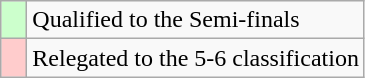<table class="wikitable">
<tr>
<td width=10px bgcolor="#ccffcc"></td>
<td>Qualified to the Semi-finals</td>
</tr>
<tr>
<td width=10px bgcolor="#ffcccc"></td>
<td>Relegated to the 5-6 classification</td>
</tr>
</table>
